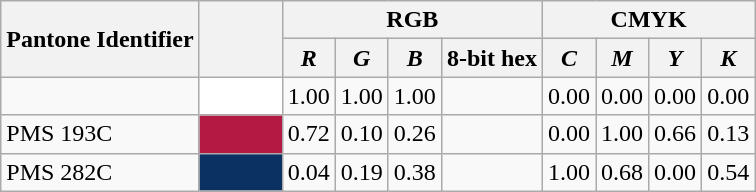<table class="wikitable" style="text-align: right">
<tr>
<th rowspan="2" style="text-align:center">Pantone Identifier</th>
<th rowspan="2" style="width:3em; min-width:3em"></th>
<th colspan="4" style="text-align:center">RGB</th>
<th colspan="4" style="text-align:center">CMYK</th>
</tr>
<tr>
<th style="text-align:center"><em>R</em></th>
<th style="text-align:center"><em>G</em></th>
<th style="text-align:center"><em>B</em></th>
<th style="text-align:center">8-bit hex</th>
<th style="text-align:center"><em>C</em></th>
<th style="text-align:center"><em>M</em></th>
<th style="text-align:center"><em>Y</em></th>
<th style="text-align:center"><em>K</em></th>
</tr>
<tr>
<td style="text-align:left"></td>
<td style="background:#fff" title="#FFFFFF"></td>
<td>1.00</td>
<td>1.00</td>
<td>1.00</td>
<td></td>
<td>0.00</td>
<td>0.00</td>
<td>0.00</td>
<td>0.00</td>
</tr>
<tr>
<td style="text-align:left">PMS 193C</td>
<td style="background:#b31942" title="#B31942"></td>
<td>0.72</td>
<td>0.10</td>
<td>0.26</td>
<td></td>
<td>0.00</td>
<td>1.00</td>
<td>0.66</td>
<td>0.13</td>
</tr>
<tr>
<td style="text-align:left">PMS 282C</td>
<td style="background:#0a3161" title="#0A3161"></td>
<td>0.04</td>
<td>0.19</td>
<td>0.38</td>
<td></td>
<td>1.00</td>
<td>0.68</td>
<td>0.00</td>
<td>0.54</td>
</tr>
</table>
